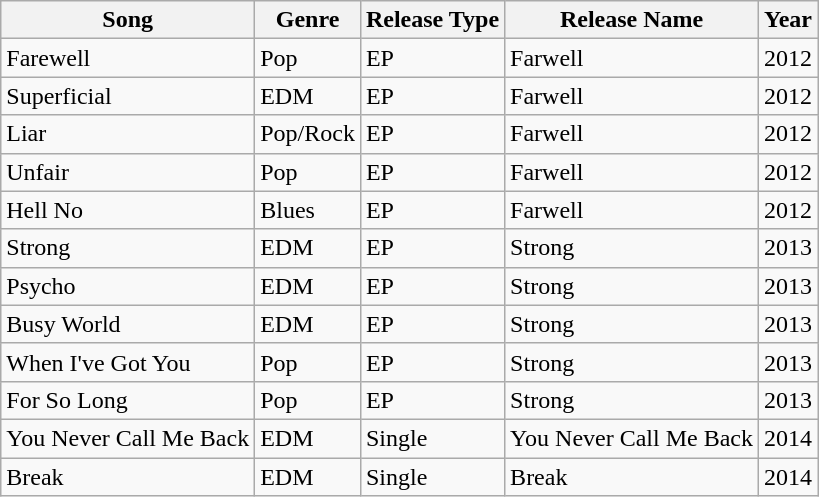<table class="wikitable sortable">
<tr>
<th>Song</th>
<th>Genre</th>
<th>Release Type</th>
<th>Release Name</th>
<th>Year</th>
</tr>
<tr>
<td>Farewell</td>
<td>Pop</td>
<td>EP</td>
<td>Farwell</td>
<td>2012</td>
</tr>
<tr>
<td>Superficial</td>
<td>EDM</td>
<td>EP</td>
<td>Farwell</td>
<td>2012</td>
</tr>
<tr>
<td>Liar</td>
<td>Pop/Rock</td>
<td>EP</td>
<td>Farwell</td>
<td>2012</td>
</tr>
<tr>
<td>Unfair</td>
<td>Pop</td>
<td>EP</td>
<td>Farwell</td>
<td>2012</td>
</tr>
<tr>
<td>Hell No</td>
<td>Blues</td>
<td>EP</td>
<td>Farwell</td>
<td>2012</td>
</tr>
<tr>
<td>Strong</td>
<td>EDM</td>
<td>EP</td>
<td>Strong</td>
<td>2013</td>
</tr>
<tr>
<td>Psycho</td>
<td>EDM</td>
<td>EP</td>
<td>Strong</td>
<td>2013</td>
</tr>
<tr>
<td>Busy World</td>
<td>EDM</td>
<td>EP</td>
<td>Strong</td>
<td>2013</td>
</tr>
<tr>
<td>When I've Got You</td>
<td>Pop</td>
<td>EP</td>
<td>Strong</td>
<td>2013</td>
</tr>
<tr>
<td>For So Long</td>
<td>Pop</td>
<td>EP</td>
<td>Strong</td>
<td>2013</td>
</tr>
<tr>
<td>You Never Call Me Back</td>
<td>EDM</td>
<td>Single</td>
<td>You Never Call Me Back</td>
<td>2014</td>
</tr>
<tr>
<td>Break</td>
<td>EDM</td>
<td>Single</td>
<td>Break</td>
<td>2014</td>
</tr>
</table>
